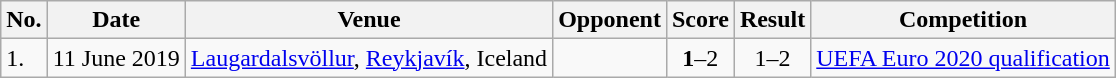<table class="wikitable">
<tr>
<th>No.</th>
<th>Date</th>
<th>Venue</th>
<th>Opponent</th>
<th>Score</th>
<th>Result</th>
<th>Competition</th>
</tr>
<tr>
<td>1.</td>
<td>11 June 2019</td>
<td><a href='#'>Laugardalsvöllur</a>, <a href='#'>Reykjavík</a>, Iceland</td>
<td></td>
<td align=center><strong>1</strong>–2</td>
<td align=center>1–2</td>
<td><a href='#'>UEFA Euro 2020 qualification</a></td>
</tr>
</table>
